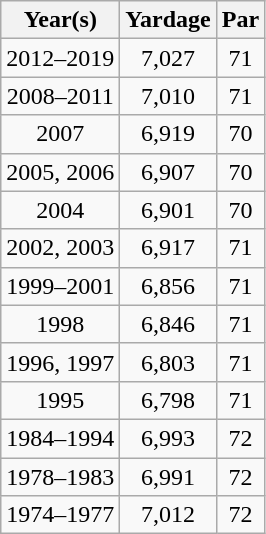<table class="wikitable" style="text-align:center">
<tr>
<th>Year(s)</th>
<th>Yardage</th>
<th>Par</th>
</tr>
<tr>
<td>2012–2019</td>
<td>7,027</td>
<td>71</td>
</tr>
<tr>
<td>2008–2011</td>
<td>7,010</td>
<td>71</td>
</tr>
<tr>
<td>2007</td>
<td>6,919</td>
<td>70</td>
</tr>
<tr>
<td>2005, 2006</td>
<td>6,907</td>
<td>70</td>
</tr>
<tr>
<td>2004</td>
<td>6,901</td>
<td>70</td>
</tr>
<tr>
<td>2002, 2003</td>
<td>6,917</td>
<td>71</td>
</tr>
<tr>
<td>1999–2001</td>
<td>6,856</td>
<td>71</td>
</tr>
<tr>
<td>1998</td>
<td>6,846</td>
<td>71</td>
</tr>
<tr>
<td>1996, 1997</td>
<td>6,803</td>
<td>71</td>
</tr>
<tr>
<td>1995</td>
<td>6,798</td>
<td>71</td>
</tr>
<tr>
<td>1984–1994</td>
<td>6,993</td>
<td>72</td>
</tr>
<tr>
<td>1978–1983</td>
<td>6,991</td>
<td>72</td>
</tr>
<tr>
<td>1974–1977</td>
<td>7,012</td>
<td>72</td>
</tr>
</table>
